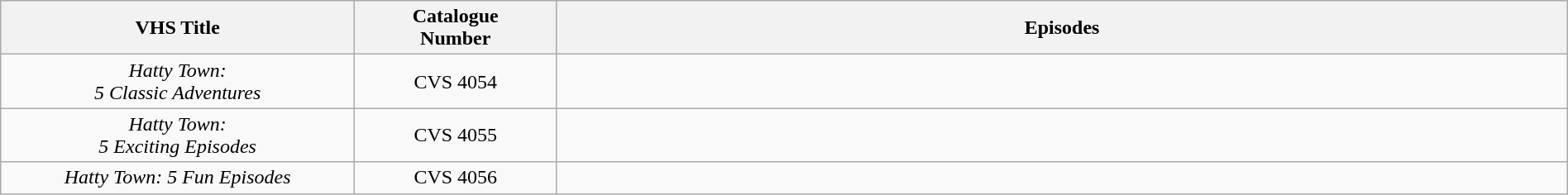<table class="wikitable" style="text-align:center; width:100%;">
<tr>
<th style="width:14%;">VHS Title</th>
<th style="width:08%;">Catalogue<br>Number</th>
<th style="width:40%;">Episodes</th>
</tr>
<tr>
<td><em>Hatty Town:<br>5 Classic Adventures</em></td>
<td align="center">CVS 4054</td>
<td align="center"></td>
</tr>
<tr>
<td><em>Hatty Town:<br>5 Exciting Episodes</em></td>
<td align="center">CVS 4055</td>
<td align="center"></td>
</tr>
<tr>
<td><em>Hatty Town: 5 Fun Episodes</em></td>
<td align="center">CVS 4056</td>
<td align="center"></td>
</tr>
</table>
